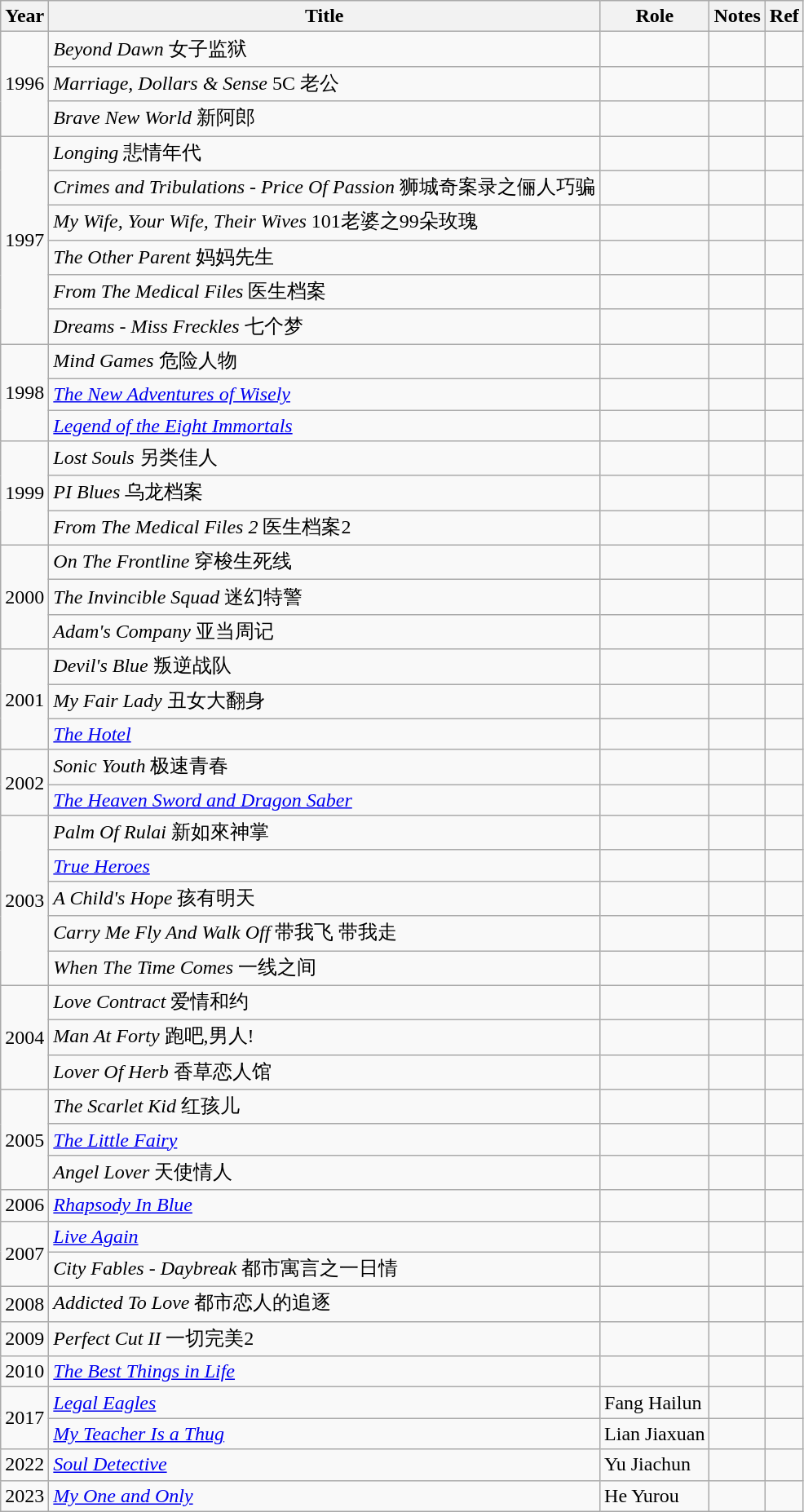<table class="wikitable sortable">
<tr>
<th>Year</th>
<th>Title</th>
<th>Role</th>
<th class="unsortable">Notes</th>
<th class="unsortable">Ref</th>
</tr>
<tr>
<td rowspan="3">1996</td>
<td><em>Beyond Dawn</em> 女子监狱</td>
<td></td>
<td></td>
<td></td>
</tr>
<tr>
<td><em>Marriage, Dollars & Sense</em> 5C 老公</td>
<td></td>
<td></td>
<td></td>
</tr>
<tr>
<td><em>Brave New World</em> 新阿郎</td>
<td></td>
<td></td>
<td></td>
</tr>
<tr>
<td rowspan="6">1997</td>
<td><em>Longing</em> 悲情年代</td>
<td></td>
<td></td>
<td></td>
</tr>
<tr>
<td><em>Crimes and Tribulations - Price Of Passion</em> 狮城奇案录之俪人巧骗</td>
<td></td>
<td></td>
<td></td>
</tr>
<tr>
<td><em>My Wife, Your Wife, Their Wives</em> 101老婆之99朵玫瑰</td>
<td></td>
<td></td>
<td></td>
</tr>
<tr>
<td><em>The Other Parent</em> 妈妈先生</td>
<td></td>
<td></td>
<td></td>
</tr>
<tr>
<td><em>From The Medical Files</em> 医生档案</td>
<td></td>
<td></td>
<td></td>
</tr>
<tr>
<td><em>Dreams - Miss Freckles</em> 七个梦</td>
<td></td>
<td></td>
<td></td>
</tr>
<tr>
<td rowspan="3">1998</td>
<td><em>Mind Games</em> 危险人物</td>
<td></td>
<td></td>
<td></td>
</tr>
<tr>
<td><em><a href='#'>The New Adventures of Wisely</a></em></td>
<td></td>
<td></td>
<td></td>
</tr>
<tr>
<td><em><a href='#'>Legend of the Eight Immortals</a></em></td>
<td></td>
<td></td>
<td></td>
</tr>
<tr>
<td rowspan="3">1999</td>
<td><em>Lost Souls</em> 另类佳人</td>
<td></td>
<td></td>
<td></td>
</tr>
<tr>
<td><em>PI Blues</em> 乌龙档案</td>
<td></td>
<td></td>
<td></td>
</tr>
<tr>
<td><em>From The Medical Files 2</em> 医生档案2</td>
<td></td>
<td></td>
<td></td>
</tr>
<tr>
<td rowspan="3">2000</td>
<td><em>On The Frontline</em> 穿梭生死线</td>
<td></td>
<td></td>
<td></td>
</tr>
<tr>
<td><em>The Invincible Squad</em> 迷幻特警</td>
<td></td>
<td></td>
<td></td>
</tr>
<tr>
<td><em>Adam's Company</em> 亚当周记</td>
<td></td>
<td></td>
<td></td>
</tr>
<tr>
<td rowspan="3">2001</td>
<td><em>Devil's Blue</em> 叛逆战队</td>
<td></td>
<td></td>
<td></td>
</tr>
<tr>
<td><em>My Fair Lady</em> 丑女大翻身</td>
<td></td>
<td></td>
<td></td>
</tr>
<tr>
<td><em><a href='#'>The Hotel</a></em></td>
<td></td>
<td></td>
<td></td>
</tr>
<tr>
<td rowspan="2">2002</td>
<td><em>Sonic Youth</em> 极速青春</td>
<td></td>
<td></td>
<td></td>
</tr>
<tr>
<td><em><a href='#'>The Heaven Sword and Dragon Saber</a></em></td>
<td></td>
<td></td>
<td></td>
</tr>
<tr>
<td rowspan="5">2003</td>
<td><em>Palm Of Rulai</em> 新如來神掌</td>
<td></td>
<td></td>
<td></td>
</tr>
<tr>
<td><em><a href='#'>True Heroes</a></em></td>
<td></td>
<td></td>
<td></td>
</tr>
<tr>
<td><em>A Child's Hope</em> 孩有明天</td>
<td></td>
<td></td>
<td></td>
</tr>
<tr>
<td><em>Carry Me Fly And Walk Off</em> 带我飞 带我走</td>
<td></td>
<td></td>
<td></td>
</tr>
<tr>
<td><em>When The Time Comes</em> 一线之间</td>
<td></td>
<td></td>
<td></td>
</tr>
<tr>
<td rowspan="3">2004</td>
<td><em>Love Contract</em> 爱情和约</td>
<td></td>
<td></td>
<td></td>
</tr>
<tr>
<td><em>Man At Forty</em> 跑吧,男人!</td>
<td></td>
<td></td>
<td></td>
</tr>
<tr>
<td><em>Lover Of Herb</em> 香草恋人馆</td>
<td></td>
<td></td>
<td></td>
</tr>
<tr>
<td rowspan="3">2005</td>
<td><em>The Scarlet Kid</em> 红孩儿</td>
<td></td>
<td></td>
<td></td>
</tr>
<tr>
<td><em><a href='#'>The Little Fairy</a></em></td>
<td></td>
<td></td>
<td></td>
</tr>
<tr>
<td><em>Angel Lover</em> 天使情人</td>
<td></td>
<td></td>
<td></td>
</tr>
<tr>
<td>2006</td>
<td><em><a href='#'>Rhapsody In Blue</a></em></td>
<td></td>
<td></td>
<td></td>
</tr>
<tr>
<td rowspan="2">2007</td>
<td><em><a href='#'>Live Again</a></em></td>
<td></td>
<td></td>
<td></td>
</tr>
<tr>
<td><em>City Fables - Daybreak</em> 都市寓言之一日情</td>
<td></td>
<td></td>
<td></td>
</tr>
<tr>
<td>2008</td>
<td><em>Addicted To Love</em> 都市恋人的追逐</td>
<td></td>
<td></td>
<td></td>
</tr>
<tr>
<td>2009</td>
<td><em>Perfect Cut II</em> 一切完美2</td>
<td></td>
<td></td>
<td></td>
</tr>
<tr>
<td>2010</td>
<td><em><a href='#'>The Best Things in Life</a></em></td>
<td></td>
<td></td>
<td></td>
</tr>
<tr>
<td rowspan="2">2017</td>
<td><em><a href='#'>Legal Eagles</a></em></td>
<td>Fang Hailun</td>
<td></td>
<td></td>
</tr>
<tr>
<td><em><a href='#'>My Teacher Is a Thug</a></em></td>
<td>Lian Jiaxuan</td>
<td></td>
<td></td>
</tr>
<tr>
<td>2022</td>
<td><em><a href='#'>Soul Detective</a></em></td>
<td>Yu Jiachun</td>
<td></td>
<td></td>
</tr>
<tr>
<td>2023</td>
<td><em><a href='#'>My One and Only</a></em></td>
<td>He Yurou</td>
<td></td>
<td></td>
</tr>
</table>
